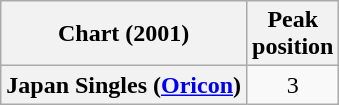<table class="wikitable plainrowheaders">
<tr>
<th>Chart (2001)</th>
<th>Peak<br>position</th>
</tr>
<tr>
<th scope="row">Japan Singles (<a href='#'>Oricon</a>)</th>
<td style="text-align:center;">3</td>
</tr>
</table>
